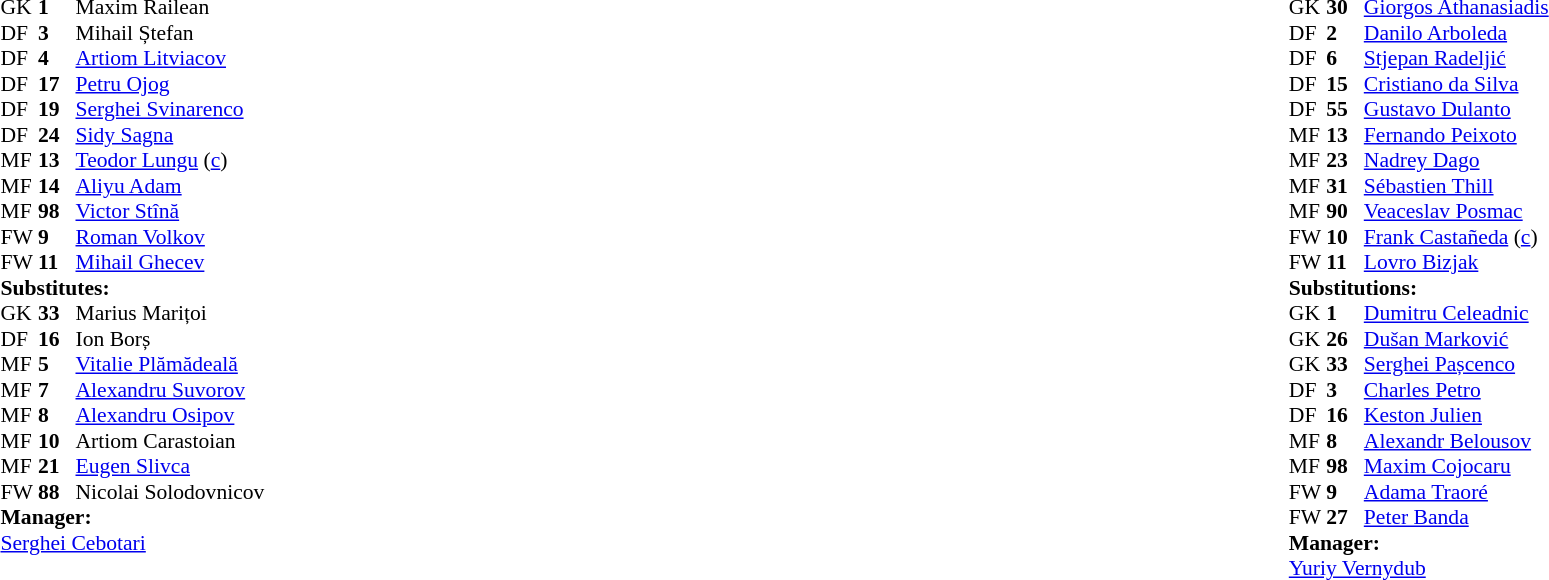<table width=100%>
<tr>
<td valign=top width=50%><br><table style=font-size:90% cellspacing=0 cellpadding=0>
<tr>
<td colspan="4"></td>
</tr>
<tr>
<th width=25></th>
<th width=25></th>
</tr>
<tr>
<td>GK</td>
<td><strong>1</strong></td>
<td> Maxim Railean</td>
</tr>
<tr>
<td>DF</td>
<td><strong>3</strong></td>
<td> Mihail Ștefan</td>
</tr>
<tr>
<td>DF</td>
<td><strong>4</strong></td>
<td> <a href='#'>Artiom Litviacov</a></td>
</tr>
<tr>
<td>DF</td>
<td><strong>17</strong></td>
<td> <a href='#'>Petru Ojog</a></td>
</tr>
<tr>
<td>DF</td>
<td><strong>19</strong></td>
<td> <a href='#'>Serghei Svinarenco</a></td>
<td></td>
<td></td>
</tr>
<tr>
<td>DF</td>
<td><strong>24</strong></td>
<td> <a href='#'>Sidy Sagna</a></td>
</tr>
<tr>
<td>MF</td>
<td><strong>13</strong></td>
<td> <a href='#'>Teodor Lungu</a> (<a href='#'>c</a>)</td>
<td></td>
<td></td>
</tr>
<tr>
<td>MF</td>
<td><strong>14</strong></td>
<td> <a href='#'>Aliyu Adam</a></td>
<td></td>
<td></td>
</tr>
<tr>
<td>MF</td>
<td><strong>98</strong></td>
<td> <a href='#'>Victor Stînă</a></td>
<td></td>
<td></td>
</tr>
<tr>
<td>FW</td>
<td><strong>9</strong></td>
<td> <a href='#'>Roman Volkov</a></td>
<td></td>
<td></td>
</tr>
<tr>
<td>FW</td>
<td><strong>11</strong></td>
<td> <a href='#'>Mihail Ghecev</a></td>
<td></td>
<td></td>
</tr>
<tr>
<td colspan=3><strong>Substitutes:</strong></td>
</tr>
<tr>
<td>GK</td>
<td><strong>33</strong></td>
<td> Marius Marițoi</td>
</tr>
<tr>
<td>DF</td>
<td><strong>16</strong></td>
<td> Ion Borș</td>
</tr>
<tr>
<td>MF</td>
<td><strong>5</strong></td>
<td> <a href='#'>Vitalie Plămădeală</a></td>
<td></td>
<td></td>
</tr>
<tr>
<td>MF</td>
<td><strong>7</strong></td>
<td> <a href='#'>Alexandru Suvorov</a></td>
<td></td>
<td></td>
</tr>
<tr>
<td>MF</td>
<td><strong>8</strong></td>
<td> <a href='#'>Alexandru Osipov</a></td>
<td></td>
<td></td>
</tr>
<tr>
<td>MF</td>
<td><strong>10</strong></td>
<td> Artiom Carastoian</td>
</tr>
<tr>
<td>MF</td>
<td><strong>21</strong></td>
<td> <a href='#'>Eugen Slivca</a></td>
<td></td>
<td></td>
</tr>
<tr>
<td>FW</td>
<td><strong>88</strong></td>
<td> Nicolai Solodovnicov</td>
<td></td>
<td></td>
</tr>
<tr>
<td colspan=3><strong>Manager:</strong></td>
</tr>
<tr>
<td colspan=4> <a href='#'>Serghei Cebotari</a></td>
</tr>
</table>
</td>
<td valign="top"></td>
<td valign="top" width="50%"><br><table style=font-size:90% cellspacing=0 cellpadding=0 align="center">
<tr>
<td colspan="4"></td>
</tr>
<tr>
<th width=25></th>
<th width=25></th>
</tr>
<tr>
<td>GK</td>
<td><strong>30</strong></td>
<td> <a href='#'>Giorgos Athanasiadis</a></td>
</tr>
<tr>
<td>DF</td>
<td><strong>2</strong></td>
<td> <a href='#'>Danilo Arboleda</a></td>
</tr>
<tr>
<td>DF</td>
<td><strong>6</strong></td>
<td> <a href='#'>Stjepan Radeljić</a></td>
</tr>
<tr>
<td>DF</td>
<td><strong>15</strong></td>
<td> <a href='#'>Cristiano da Silva</a></td>
</tr>
<tr>
<td>DF</td>
<td><strong>55</strong></td>
<td> <a href='#'>Gustavo Dulanto</a></td>
<td></td>
<td></td>
</tr>
<tr>
<td>MF</td>
<td><strong>13</strong></td>
<td> <a href='#'>Fernando Peixoto</a></td>
<td></td>
<td></td>
<td></td>
<td></td>
</tr>
<tr>
<td>MF</td>
<td><strong>23</strong></td>
<td> <a href='#'>Nadrey Dago</a></td>
<td></td>
<td></td>
</tr>
<tr>
<td>MF</td>
<td><strong>31</strong></td>
<td> <a href='#'>Sébastien Thill</a></td>
<td></td>
<td></td>
</tr>
<tr>
<td>MF</td>
<td><strong>90</strong></td>
<td> <a href='#'>Veaceslav Posmac</a></td>
</tr>
<tr>
<td>FW</td>
<td><strong>10</strong></td>
<td> <a href='#'>Frank Castañeda</a> (<a href='#'>c</a>)</td>
<td></td>
<td></td>
</tr>
<tr>
<td>FW</td>
<td><strong>11</strong></td>
<td> <a href='#'>Lovro Bizjak</a></td>
</tr>
<tr>
<td colspan=3><strong>Substitutions:</strong></td>
</tr>
<tr>
<td>GK</td>
<td><strong>1</strong></td>
<td> <a href='#'>Dumitru Celeadnic</a></td>
</tr>
<tr>
<td>GK</td>
<td><strong>26</strong></td>
<td> <a href='#'>Dušan Marković</a></td>
</tr>
<tr>
<td>GK</td>
<td><strong>33</strong></td>
<td> <a href='#'>Serghei Pașcenco</a></td>
</tr>
<tr>
<td>DF</td>
<td><strong>3</strong></td>
<td> <a href='#'>Charles Petro</a></td>
<td></td>
<td></td>
</tr>
<tr>
<td>DF</td>
<td><strong>16</strong></td>
<td> <a href='#'>Keston Julien</a></td>
</tr>
<tr>
<td>MF</td>
<td><strong>8</strong></td>
<td> <a href='#'>Alexandr Belousov</a></td>
<td></td>
<td></td>
</tr>
<tr>
<td>MF</td>
<td><strong>98</strong></td>
<td> <a href='#'>Maxim Cojocaru</a></td>
</tr>
<tr>
<td>FW</td>
<td><strong>9</strong></td>
<td> <a href='#'>Adama Traoré</a></td>
<td></td>
<td></td>
</tr>
<tr>
<td>FW</td>
<td><strong>27</strong></td>
<td> <a href='#'>Peter Banda</a></td>
<td></td>
<td></td>
</tr>
<tr>
<td colspan=3><strong>Manager:</strong></td>
</tr>
<tr>
<td colspan=4> <a href='#'>Yuriy Vernydub</a></td>
</tr>
</table>
</td>
</tr>
</table>
